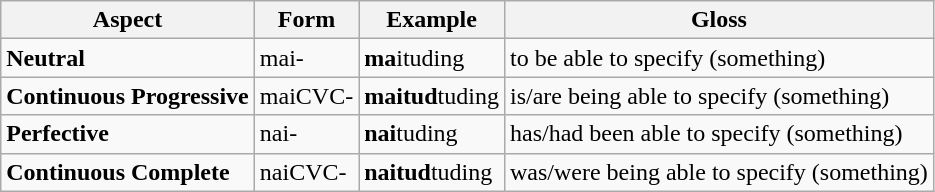<table class="wikitable" align="center">
<tr>
<th>Aspect</th>
<th>Form</th>
<th>Example</th>
<th>Gloss</th>
</tr>
<tr>
<td><strong>Neutral</strong></td>
<td>mai-</td>
<td><strong>ma</strong>ituding</td>
<td>to be able to specify (something)</td>
</tr>
<tr>
<td><strong>Continuous Progressive</strong></td>
<td>maiCVC-</td>
<td><strong>maitud</strong>tuding</td>
<td>is/are being able to specify (something)</td>
</tr>
<tr>
<td><strong>Perfective</strong></td>
<td>nai-</td>
<td><strong>nai</strong>tuding</td>
<td>has/had been able to specify (something)</td>
</tr>
<tr>
<td><strong>Continuous Complete</strong></td>
<td>naiCVC-</td>
<td><strong>naitud</strong>tuding</td>
<td>was/were being able to specify (something)</td>
</tr>
</table>
